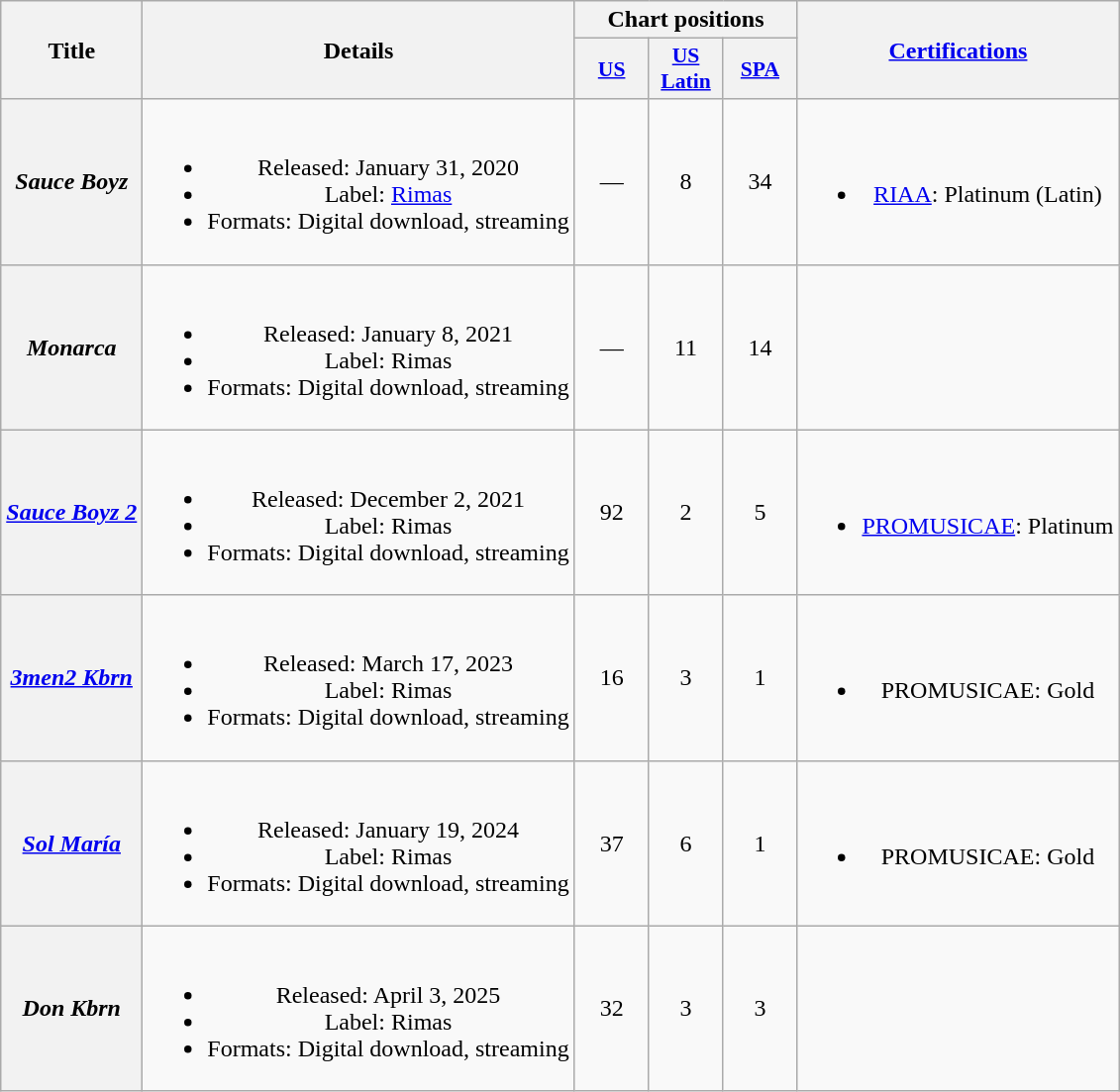<table class="wikitable plainrowheaders" style="text-align:center;">
<tr>
<th scope="col" rowspan="2">Title</th>
<th scope="col" rowspan="2">Details</th>
<th scope="col" colspan="3">Chart positions</th>
<th scope="col" rowspan="2"><a href='#'>Certifications</a></th>
</tr>
<tr>
<th scope="col" style="width:3em; font-size:90%"><a href='#'>US</a><br></th>
<th scope="col" style="width:3em; font-size:90%"><a href='#'>US<br>Latin</a><br></th>
<th scope="col" style="width:3em; font-size:90%"><a href='#'>SPA</a><br></th>
</tr>
<tr>
<th scope="row"><em>Sauce Boyz</em></th>
<td><br><ul><li>Released: January 31, 2020</li><li>Label: <a href='#'>Rimas</a></li><li>Formats: Digital download, streaming</li></ul></td>
<td>—</td>
<td>8</td>
<td>34</td>
<td><br><ul><li><a href='#'>RIAA</a>: Platinum (Latin)</li></ul></td>
</tr>
<tr>
<th scope="row"><em>Monarca</em></th>
<td><br><ul><li>Released: January 8, 2021</li><li>Label: Rimas</li><li>Formats: Digital download, streaming</li></ul></td>
<td>—</td>
<td>11</td>
<td>14</td>
<td></td>
</tr>
<tr>
<th scope="row"><em><a href='#'>Sauce Boyz 2</a></em></th>
<td><br><ul><li>Released: December 2, 2021</li><li>Label: Rimas</li><li>Formats: Digital download, streaming</li></ul></td>
<td>92</td>
<td>2</td>
<td>5</td>
<td><br><ul><li><a href='#'>PROMUSICAE</a>: Platinum</li></ul></td>
</tr>
<tr>
<th scope="row"><em><a href='#'>3men2 Kbrn</a></em></th>
<td><br><ul><li>Released: March 17, 2023</li><li>Label: Rimas</li><li>Formats: Digital download, streaming</li></ul></td>
<td>16</td>
<td>3</td>
<td>1</td>
<td><br><ul><li>PROMUSICAE: Gold</li></ul></td>
</tr>
<tr>
<th scope="row"><em><a href='#'>Sol María</a></em></th>
<td><br><ul><li>Released: January 19, 2024</li><li>Label: Rimas</li><li>Formats: Digital download, streaming</li></ul></td>
<td>37</td>
<td>6</td>
<td>1</td>
<td><br><ul><li>PROMUSICAE: Gold</li></ul></td>
</tr>
<tr>
<th scope="row"><em>Don Kbrn</em></th>
<td><br><ul><li>Released: April 3, 2025</li><li>Label: Rimas</li><li>Formats: Digital download, streaming</li></ul></td>
<td>32</td>
<td>3</td>
<td>3</td>
<td></td>
</tr>
</table>
